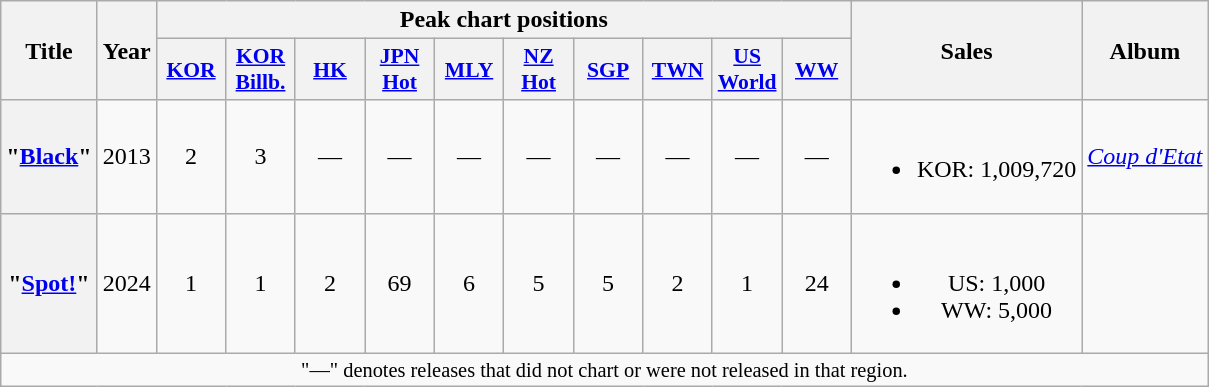<table class="wikitable plainrowheaders" style="text-align:center">
<tr>
<th scope="col" rowspan="2">Title</th>
<th scope="col" rowspan="2">Year</th>
<th scope="col" colspan="10">Peak chart positions</th>
<th scope="col" rowspan="2">Sales</th>
<th scope="col" rowspan="2">Album</th>
</tr>
<tr>
<th scope="col" style="width:2.75em;font-size:90%"><a href='#'>KOR</a><br></th>
<th scope="col" style="width:2.75em;font-size:90%"><a href='#'>KOR<br>Billb.</a><br></th>
<th scope="col" style="width:2.75em;font-size:90%"><a href='#'>HK</a><br></th>
<th scope="col" style="width:2.75em;font-size:90%"><a href='#'>JPN<br>Hot</a><br></th>
<th scope="col" style="width:2.75em;font-size:90%"><a href='#'>MLY</a><br></th>
<th scope="col" style="width:2.75em;font-size:90%"><a href='#'>NZ<br>Hot</a><br></th>
<th scope="col" style="width:2.75em;font-size:90%"><a href='#'>SGP</a><br></th>
<th scope="col" style="width:2.75em;font-size:90%"><a href='#'>TWN</a><br></th>
<th scope="col" style="width:2.75em;font-size:90%"><a href='#'>US<br>World</a><br></th>
<th scope="col" style="width:2.75em;font-size:90%"><a href='#'>WW</a><br></th>
</tr>
<tr>
<th scope="row">"<a href='#'>Black</a>"<br></th>
<td>2013</td>
<td>2</td>
<td>3</td>
<td>—</td>
<td>—</td>
<td>—</td>
<td>—</td>
<td>—</td>
<td>—</td>
<td>—</td>
<td>—</td>
<td><br><ul><li>KOR: 1,009,720</li></ul></td>
<td><em><a href='#'>Coup d'Etat</a></em></td>
</tr>
<tr>
<th scope="row">"<a href='#'>Spot!</a>"<br></th>
<td>2024</td>
<td>1</td>
<td>1</td>
<td>2</td>
<td>69</td>
<td>6</td>
<td>5</td>
<td>5</td>
<td>2</td>
<td>1</td>
<td>24</td>
<td><br><ul><li>US: 1,000</li><li>WW: 5,000</li></ul></td>
<td></td>
</tr>
<tr>
<td colspan="14" style="font-size:85%">"—" denotes releases that did not chart or were not released in that region.</td>
</tr>
</table>
